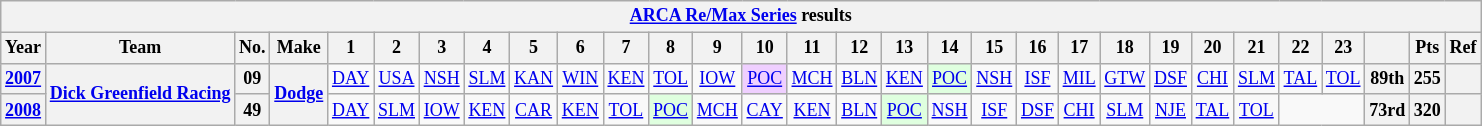<table class="wikitable" style="text-align:center; font-size:75%">
<tr>
<th colspan=45><a href='#'>ARCA Re/Max Series</a> results</th>
</tr>
<tr>
<th>Year</th>
<th>Team</th>
<th>No.</th>
<th>Make</th>
<th>1</th>
<th>2</th>
<th>3</th>
<th>4</th>
<th>5</th>
<th>6</th>
<th>7</th>
<th>8</th>
<th>9</th>
<th>10</th>
<th>11</th>
<th>12</th>
<th>13</th>
<th>14</th>
<th>15</th>
<th>16</th>
<th>17</th>
<th>18</th>
<th>19</th>
<th>20</th>
<th>21</th>
<th>22</th>
<th>23</th>
<th></th>
<th>Pts</th>
<th>Ref</th>
</tr>
<tr>
<th><a href='#'>2007</a></th>
<th rowspan=2><a href='#'>Dick Greenfield Racing</a></th>
<th>09</th>
<th rowspan=2><a href='#'>Dodge</a></th>
<td><a href='#'>DAY</a></td>
<td><a href='#'>USA</a></td>
<td><a href='#'>NSH</a></td>
<td><a href='#'>SLM</a></td>
<td><a href='#'>KAN</a></td>
<td><a href='#'>WIN</a></td>
<td><a href='#'>KEN</a></td>
<td><a href='#'>TOL</a></td>
<td><a href='#'>IOW</a></td>
<td style="background:#EFCFFF;"><a href='#'>POC</a><br></td>
<td><a href='#'>MCH</a></td>
<td><a href='#'>BLN</a></td>
<td><a href='#'>KEN</a></td>
<td style="background:#DFFFDF;"><a href='#'>POC</a><br></td>
<td><a href='#'>NSH</a></td>
<td><a href='#'>ISF</a></td>
<td><a href='#'>MIL</a></td>
<td><a href='#'>GTW</a></td>
<td><a href='#'>DSF</a></td>
<td><a href='#'>CHI</a></td>
<td><a href='#'>SLM</a></td>
<td><a href='#'>TAL</a></td>
<td><a href='#'>TOL</a></td>
<th>89th</th>
<th>255</th>
<th></th>
</tr>
<tr>
<th><a href='#'>2008</a></th>
<th>49</th>
<td><a href='#'>DAY</a></td>
<td><a href='#'>SLM</a></td>
<td><a href='#'>IOW</a></td>
<td><a href='#'>KEN</a></td>
<td><a href='#'>CAR</a></td>
<td><a href='#'>KEN</a></td>
<td><a href='#'>TOL</a></td>
<td style="background:#DFFFDF;"><a href='#'>POC</a><br></td>
<td><a href='#'>MCH</a></td>
<td><a href='#'>CAY</a></td>
<td><a href='#'>KEN</a></td>
<td><a href='#'>BLN</a></td>
<td style="background:#DFFFDF;"><a href='#'>POC</a><br></td>
<td><a href='#'>NSH</a></td>
<td><a href='#'>ISF</a></td>
<td><a href='#'>DSF</a></td>
<td><a href='#'>CHI</a></td>
<td><a href='#'>SLM</a></td>
<td><a href='#'>NJE</a></td>
<td><a href='#'>TAL</a></td>
<td><a href='#'>TOL</a></td>
<td colspan=2></td>
<th>73rd</th>
<th>320</th>
<th></th>
</tr>
</table>
